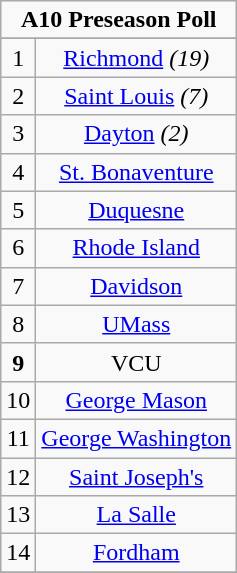<table class="wikitable" style="display: inline-table;">
<tr>
<td align="center" Colspan="3"><strong>A10 Preseason Poll</strong></td>
</tr>
<tr align="center">
</tr>
<tr align="center">
<td>1</td>
<td><a href='#'>Richmond</a> <em>(19)</em></td>
</tr>
<tr align="center">
<td>2</td>
<td><a href='#'>Saint Louis</a> <em>(7)</em></td>
</tr>
<tr align="center">
<td>3</td>
<td><a href='#'>Dayton</a> <em>(2)</em></td>
</tr>
<tr align="center">
<td>4</td>
<td><a href='#'>St. Bonaventure</a></td>
</tr>
<tr align="center">
<td>5</td>
<td><a href='#'>Duquesne</a></td>
</tr>
<tr align="center">
<td>6</td>
<td><a href='#'>Rhode Island</a></td>
</tr>
<tr align="center">
<td>7</td>
<td><a href='#'>Davidson</a></td>
</tr>
<tr align="center">
<td>8</td>
<td><a href='#'>UMass</a></td>
</tr>
<tr align="center">
<td><strong>9</strong></td>
<td>VCU</td>
</tr>
<tr align="center">
<td>10</td>
<td><a href='#'>George Mason</a></td>
</tr>
<tr align="center">
<td>11</td>
<td><a href='#'>George Washington</a></td>
</tr>
<tr align="center">
<td>12</td>
<td><a href='#'>Saint Joseph's</a></td>
</tr>
<tr align="center">
<td>13</td>
<td><a href='#'>La Salle</a></td>
</tr>
<tr align="center">
<td>14</td>
<td><a href='#'>Fordham</a></td>
</tr>
<tr>
</tr>
</table>
